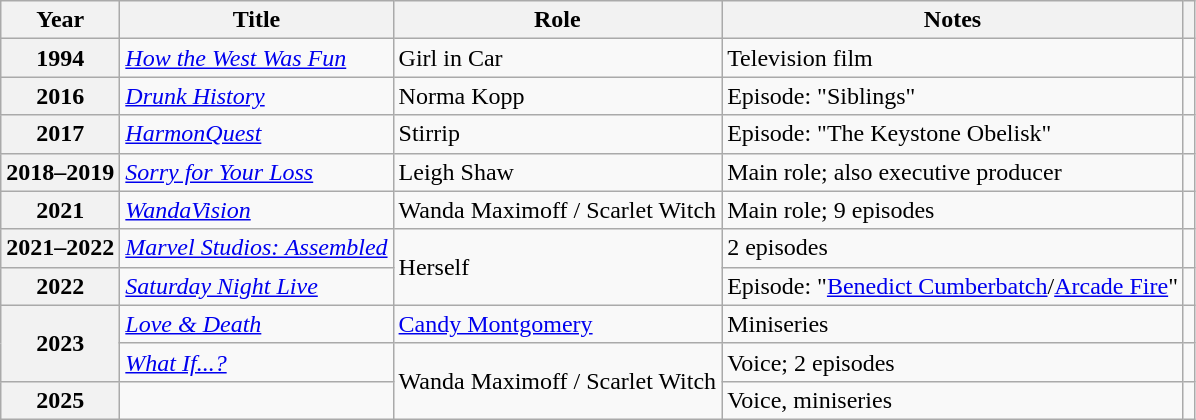<table class="wikitable plainrowheaders sortable">
<tr>
<th scope="col">Year</th>
<th scope="col">Title</th>
<th scope="col">Role</th>
<th scope="col" class="unsortable">Notes</th>
<th scope="col" class="unsortable"></th>
</tr>
<tr>
<th scope="row">1994</th>
<td><em><a href='#'>How the West Was Fun</a></em></td>
<td>Girl in Car</td>
<td>Television film</td>
<td style="text-align:center;"></td>
</tr>
<tr>
<th scope="row">2016</th>
<td><em><a href='#'>Drunk History</a></em></td>
<td>Norma Kopp</td>
<td>Episode: "Siblings"</td>
<td style="text-align:center;"></td>
</tr>
<tr>
<th scope="row">2017</th>
<td><em><a href='#'>HarmonQuest</a></em></td>
<td>Stirrip</td>
<td>Episode: "The Keystone Obelisk"</td>
<td style="text-align:center;"></td>
</tr>
<tr>
<th scope="row">2018–2019</th>
<td><em><a href='#'>Sorry for Your Loss</a></em></td>
<td>Leigh Shaw</td>
<td>Main role; also executive producer</td>
<td style="text-align:center;"></td>
</tr>
<tr>
<th scope="row">2021</th>
<td><em><a href='#'>WandaVision</a></em></td>
<td>Wanda Maximoff / Scarlet Witch</td>
<td>Main role; 9 episodes</td>
<td style="text-align:center;"></td>
</tr>
<tr>
<th scope="row">2021–2022</th>
<td><em><a href='#'>Marvel Studios: Assembled</a></em></td>
<td rowspan="2">Herself</td>
<td>2 episodes</td>
<td style="text-align:center;"></td>
</tr>
<tr>
<th scope="row">2022</th>
<td><em><a href='#'>Saturday Night Live</a></em></td>
<td>Episode: "<a href='#'>Benedict Cumberbatch</a>/<a href='#'>Arcade Fire</a>"</td>
<td style="text-align:center;"></td>
</tr>
<tr>
<th scope="row" rowspan="2">2023</th>
<td><em><a href='#'>Love & Death</a></em></td>
<td><a href='#'>Candy Montgomery</a></td>
<td>Miniseries</td>
<td style="text-align:center;"></td>
</tr>
<tr>
<td><em><a href='#'>What If...?</a></em></td>
<td rowspan=2>Wanda Maximoff / Scarlet Witch</td>
<td>Voice; 2 episodes</td>
<td style="text-align:center;"></td>
</tr>
<tr>
<th scope="row">2025</th>
<td></td>
<td>Voice, miniseries</td>
<td style="text-align:center;"></td>
</tr>
</table>
